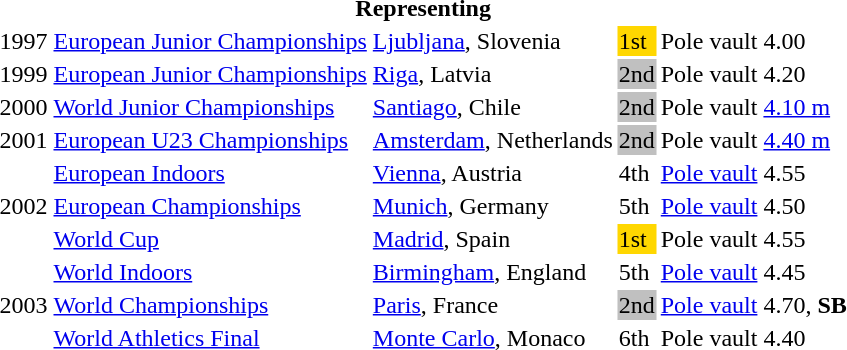<table>
<tr>
<th colspan="6">Representing </th>
</tr>
<tr>
<td>1997</td>
<td><a href='#'>European Junior Championships</a></td>
<td><a href='#'>Ljubljana</a>, Slovenia</td>
<td style="background:gold">1st</td>
<td>Pole vault</td>
<td>4.00</td>
</tr>
<tr>
<td>1999</td>
<td><a href='#'>European Junior Championships</a></td>
<td><a href='#'>Riga</a>, Latvia</td>
<td style="background:silver">2nd</td>
<td>Pole vault</td>
<td>4.20</td>
</tr>
<tr>
<td>2000</td>
<td><a href='#'>World Junior Championships</a></td>
<td><a href='#'>Santiago</a>, Chile</td>
<td style="background:silver">2nd</td>
<td>Pole vault</td>
<td><a href='#'>4.10 m</a></td>
</tr>
<tr>
<td>2001</td>
<td><a href='#'>European U23 Championships</a></td>
<td><a href='#'>Amsterdam</a>, Netherlands</td>
<td style="background:silver">2nd</td>
<td>Pole vault</td>
<td><a href='#'>4.40 m</a></td>
</tr>
<tr>
<td rowspan="3">2002</td>
<td><a href='#'>European Indoors</a></td>
<td><a href='#'>Vienna</a>, Austria</td>
<td>4th</td>
<td><a href='#'>Pole vault</a></td>
<td>4.55</td>
</tr>
<tr>
<td><a href='#'>European Championships</a></td>
<td><a href='#'>Munich</a>, Germany</td>
<td>5th</td>
<td><a href='#'>Pole vault</a></td>
<td>4.50</td>
</tr>
<tr>
<td><a href='#'>World Cup</a></td>
<td><a href='#'>Madrid</a>, Spain</td>
<td style="background:gold">1st</td>
<td>Pole vault</td>
<td>4.55</td>
</tr>
<tr>
<td rowspan="3">2003</td>
<td><a href='#'>World Indoors</a></td>
<td><a href='#'>Birmingham</a>, England</td>
<td>5th</td>
<td><a href='#'>Pole vault</a></td>
<td>4.45</td>
</tr>
<tr>
<td><a href='#'>World Championships</a></td>
<td><a href='#'>Paris</a>, France</td>
<td style="background:silver">2nd</td>
<td><a href='#'>Pole vault</a></td>
<td>4.70, <strong>SB</strong></td>
</tr>
<tr>
<td><a href='#'>World Athletics Final</a></td>
<td><a href='#'>Monte Carlo</a>, Monaco</td>
<td>6th</td>
<td>Pole vault</td>
<td>4.40</td>
</tr>
</table>
